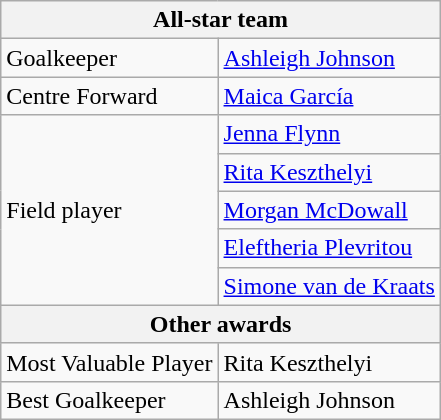<table class="wikitable">
<tr>
<th colspan=2>All-star team</th>
</tr>
<tr>
<td>Goalkeeper</td>
<td> <a href='#'>Ashleigh Johnson</a></td>
</tr>
<tr>
<td>Centre Forward</td>
<td> <a href='#'>Maica García</a></td>
</tr>
<tr>
<td rowspan=5>Field player</td>
<td> <a href='#'>Jenna Flynn</a></td>
</tr>
<tr>
<td> <a href='#'>Rita Keszthelyi</a></td>
</tr>
<tr>
<td> <a href='#'>Morgan McDowall</a></td>
</tr>
<tr>
<td> <a href='#'>Eleftheria Plevritou</a></td>
</tr>
<tr>
<td> <a href='#'>Simone van de Kraats</a></td>
</tr>
<tr>
<th colspan=2>Other awards</th>
</tr>
<tr>
<td>Most Valuable Player</td>
<td> Rita Keszthelyi</td>
</tr>
<tr>
<td>Best Goalkeeper</td>
<td> Ashleigh Johnson</td>
</tr>
</table>
